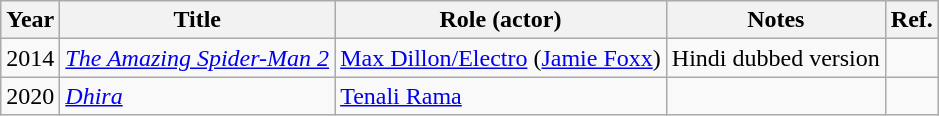<table class="wikitable">
<tr>
<th>Year</th>
<th>Title</th>
<th>Role (actor)</th>
<th>Notes</th>
<th>Ref.</th>
</tr>
<tr>
<td>2014</td>
<td><em><a href='#'>The Amazing Spider-Man 2</a></em></td>
<td><a href='#'>Max Dillon/Electro</a> (<a href='#'>Jamie Foxx</a>)</td>
<td>Hindi dubbed version</td>
<td></td>
</tr>
<tr>
<td>2020</td>
<td><em><a href='#'>Dhira</a></em></td>
<td><a href='#'>Tenali Rama</a></td>
<td></td>
<td></td>
</tr>
</table>
